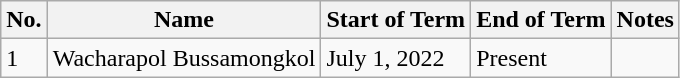<table class="wikitable">
<tr>
<th>No.</th>
<th>Name</th>
<th>Start of Term</th>
<th>End of Term</th>
<th>Notes</th>
</tr>
<tr>
<td>1</td>
<td>Wacharapol Bussamongkol</td>
<td>July 1, 2022<br></td>
<td>Present</td>
</tr>
</table>
